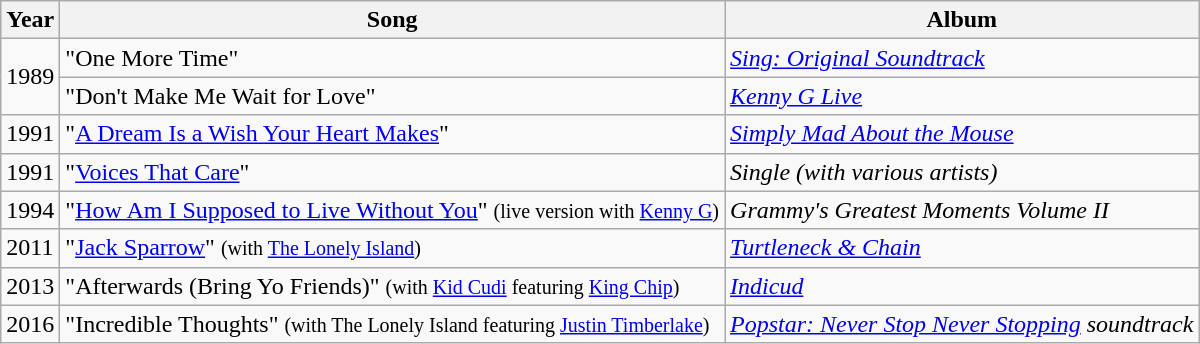<table class="wikitable">
<tr>
<th>Year</th>
<th>Song</th>
<th>Album</th>
</tr>
<tr>
<td rowspan="2">1989</td>
<td>"One More Time"</td>
<td><em><a href='#'>Sing: Original Soundtrack</a></em></td>
</tr>
<tr>
<td>"Don't Make Me Wait for Love"</td>
<td><em><a href='#'>Kenny G Live</a></em></td>
</tr>
<tr>
<td>1991</td>
<td>"<a href='#'>A Dream Is a Wish Your Heart Makes</a>"</td>
<td><em><a href='#'>Simply Mad About the Mouse</a></em></td>
</tr>
<tr>
<td>1991</td>
<td>"<a href='#'>Voices That Care</a>"</td>
<td><em>Single (with various artists)</em></td>
</tr>
<tr>
<td>1994</td>
<td>"<a href='#'>How Am I Supposed to Live Without You</a>" <small>(live version with <a href='#'>Kenny G</a>)</small></td>
<td><em>Grammy's Greatest Moments Volume II</em></td>
</tr>
<tr>
<td>2011</td>
<td>"<a href='#'>Jack Sparrow</a>" <small>(with <a href='#'>The Lonely Island</a>)</small></td>
<td><em><a href='#'>Turtleneck & Chain</a></em></td>
</tr>
<tr>
<td>2013</td>
<td>"Afterwards (Bring Yo Friends)" <small>(with <a href='#'>Kid Cudi</a> featuring <a href='#'>King Chip</a>)</small></td>
<td><em><a href='#'>Indicud</a></em></td>
</tr>
<tr>
<td>2016</td>
<td>"Incredible Thoughts" <small>(with The Lonely Island featuring <a href='#'>Justin Timberlake</a>)</small></td>
<td><em><a href='#'>Popstar: Never Stop Never Stopping</a> soundtrack</em></td>
</tr>
</table>
